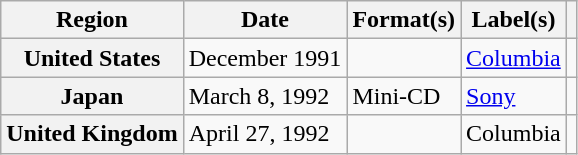<table class="wikitable plainrowheaders">
<tr>
<th scope="col">Region</th>
<th scope="col">Date</th>
<th scope="col">Format(s)</th>
<th scope="col">Label(s)</th>
<th scope="col"></th>
</tr>
<tr>
<th scope="row">United States</th>
<td>December 1991</td>
<td></td>
<td><a href='#'>Columbia</a></td>
<td></td>
</tr>
<tr>
<th scope="row">Japan</th>
<td>March 8, 1992</td>
<td>Mini-CD</td>
<td><a href='#'>Sony</a></td>
<td></td>
</tr>
<tr>
<th scope="row">United Kingdom</th>
<td>April 27, 1992</td>
<td></td>
<td>Columbia</td>
<td></td>
</tr>
</table>
